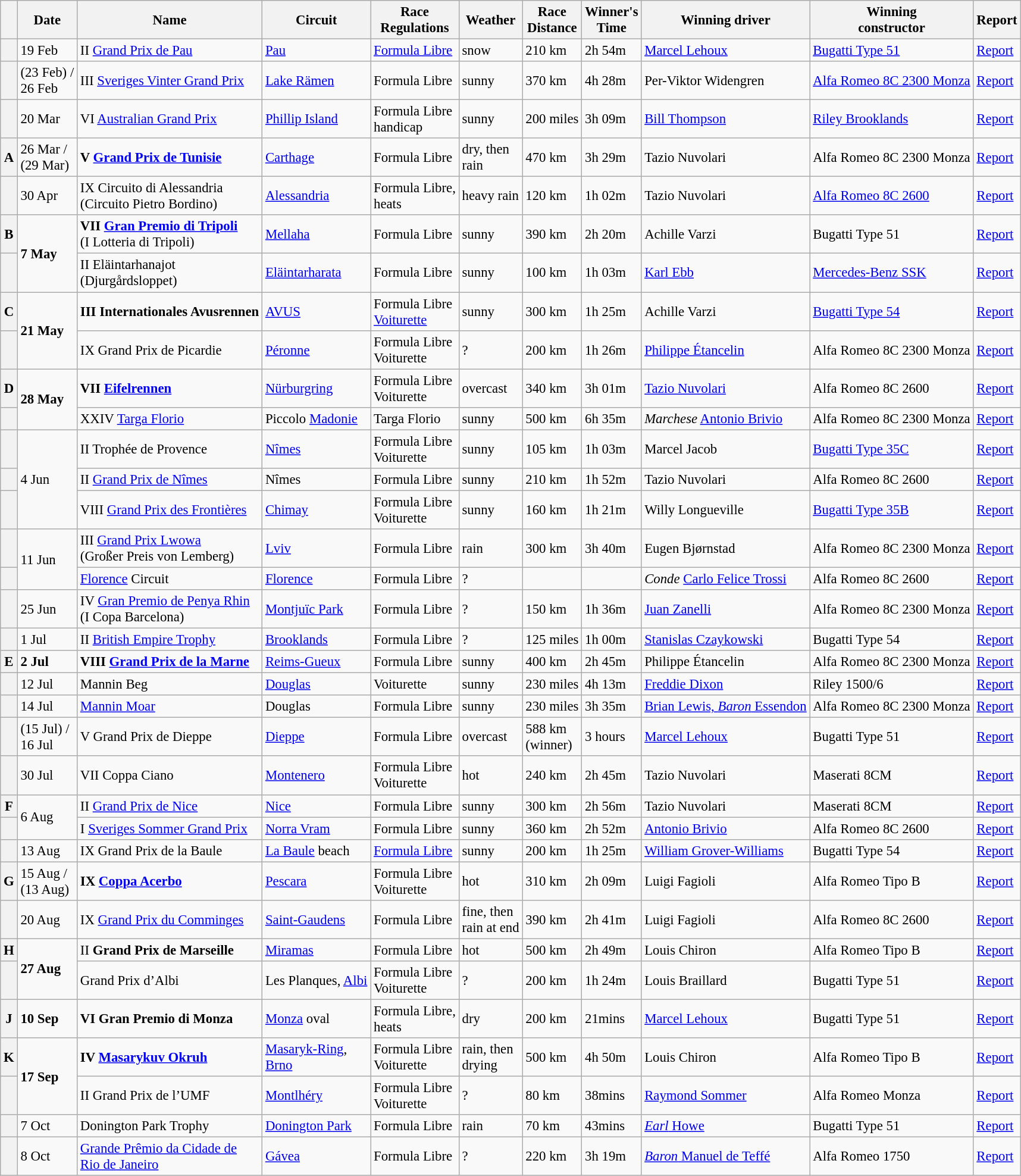<table class="wikitable" style="font-size:95%">
<tr>
<th></th>
<th>Date</th>
<th>Name</th>
<th>Circuit</th>
<th>Race<br>Regulations</th>
<th>Weather</th>
<th>Race<br>Distance</th>
<th>Winner's<br>Time</th>
<th>Winning driver</th>
<th>Winning<br>constructor</th>
<th>Report</th>
</tr>
<tr>
<th></th>
<td>19 Feb</td>
<td> II <a href='#'>Grand Prix de Pau</a></td>
<td><a href='#'>Pau</a></td>
<td><a href='#'>Formula Libre</a></td>
<td>snow</td>
<td>210 km</td>
<td>2h 54m</td>
<td> <a href='#'>Marcel Lehoux</a></td>
<td><a href='#'>Bugatti Type 51</a></td>
<td><a href='#'>Report</a></td>
</tr>
<tr>
<th></th>
<td>(23 Feb) /<br>26 Feb</td>
<td> III <a href='#'>Sveriges Vinter Grand Prix</a></td>
<td><a href='#'>Lake Rämen</a></td>
<td>Formula Libre</td>
<td>sunny</td>
<td>370 km</td>
<td>4h 28m</td>
<td> Per-Viktor Widengren</td>
<td><a href='#'>Alfa Romeo 8C 2300 Monza</a></td>
<td><a href='#'>Report</a></td>
</tr>
<tr>
<th></th>
<td>20 Mar</td>
<td> VI <a href='#'>Australian Grand Prix</a></td>
<td><a href='#'>Phillip Island</a></td>
<td>Formula Libre<br>handicap</td>
<td>sunny</td>
<td>200 miles</td>
<td>3h 09m</td>
<td> <a href='#'>Bill Thompson</a></td>
<td><a href='#'>Riley Brooklands</a></td>
<td><a href='#'>Report</a></td>
</tr>
<tr>
<th>A</th>
<td>26 Mar /<br>(29 Mar)</td>
<td> <strong>V <a href='#'>Grand Prix de Tunisie</a></strong></td>
<td><a href='#'>Carthage</a></td>
<td>Formula Libre</td>
<td>dry, then<br> rain</td>
<td>470 km</td>
<td>3h 29m</td>
<td> Tazio Nuvolari</td>
<td>Alfa Romeo 8C 2300 Monza</td>
<td><a href='#'>Report</a></td>
</tr>
<tr>
<th></th>
<td>30 Apr</td>
<td> IX Circuito di Alessandria<br>(Circuito Pietro Bordino)</td>
<td><a href='#'>Alessandria</a></td>
<td>Formula Libre,<br>heats</td>
<td>heavy rain</td>
<td>120 km</td>
<td>1h 02m</td>
<td> Tazio Nuvolari</td>
<td><a href='#'>Alfa Romeo 8C 2600</a></td>
<td><a href='#'>Report</a></td>
</tr>
<tr>
<th>B</th>
<td rowspan=2><strong>7 May</strong></td>
<td> <strong>VII <a href='#'>Gran Premio di Tripoli</a> </strong><br>(I Lotteria di Tripoli)</td>
<td><a href='#'>Mellaha</a></td>
<td>Formula Libre</td>
<td>sunny</td>
<td>390 km</td>
<td>2h 20m</td>
<td> Achille Varzi</td>
<td>Bugatti Type 51</td>
<td><a href='#'>Report</a></td>
</tr>
<tr>
<th></th>
<td> II Eläintarhanajot<br>(Djurgårdsloppet)</td>
<td><a href='#'>Eläintarharata</a></td>
<td>Formula Libre</td>
<td>sunny</td>
<td>100 km</td>
<td>1h 03m</td>
<td> <a href='#'>Karl Ebb</a></td>
<td><a href='#'>Mercedes-Benz SSK</a></td>
<td><a href='#'>Report</a></td>
</tr>
<tr>
<th>C</th>
<td rowspan=2><strong>21 May</strong></td>
<td> <strong>III Internationales Avusrennen</strong></td>
<td><a href='#'>AVUS</a></td>
<td>Formula Libre<br><a href='#'>Voiturette</a></td>
<td>sunny</td>
<td>300 km</td>
<td>1h 25m</td>
<td> Achille Varzi</td>
<td><a href='#'>Bugatti Type 54</a></td>
<td><a href='#'>Report</a></td>
</tr>
<tr>
<th></th>
<td> IX Grand Prix de Picardie</td>
<td><a href='#'>Péronne</a></td>
<td>Formula Libre<br>Voiturette</td>
<td>?</td>
<td>200 km</td>
<td>1h 26m</td>
<td> <a href='#'>Philippe Étancelin</a></td>
<td>Alfa Romeo 8C 2300 Monza</td>
<td><a href='#'>Report</a></td>
</tr>
<tr>
<th>D</th>
<td rowspan=2><strong>28 May</strong></td>
<td> <strong>VII <a href='#'>Eifelrennen</a> </strong></td>
<td><a href='#'>Nürburgring</a></td>
<td>Formula Libre<br>Voiturette</td>
<td>overcast</td>
<td>340 km</td>
<td>3h 01m</td>
<td> <a href='#'>Tazio Nuvolari</a></td>
<td>Alfa Romeo 8C 2600</td>
<td><a href='#'>Report</a></td>
</tr>
<tr>
<th></th>
<td> XXIV <a href='#'>Targa Florio</a></td>
<td>Piccolo <a href='#'>Madonie</a></td>
<td>Targa Florio</td>
<td>sunny</td>
<td>500 km</td>
<td>6h 35m</td>
<td> <em>Marchese</em> <a href='#'>Antonio Brivio</a></td>
<td>Alfa Romeo 8C 2300 Monza</td>
<td><a href='#'>Report</a></td>
</tr>
<tr>
<th></th>
<td rowspan=3>4 Jun</td>
<td> II Trophée de Provence</td>
<td><a href='#'>Nîmes</a></td>
<td>Formula Libre<br>Voiturette</td>
<td>sunny</td>
<td>105 km</td>
<td>1h 03m</td>
<td> Marcel Jacob</td>
<td><a href='#'>Bugatti Type 35C</a></td>
<td><a href='#'>Report</a></td>
</tr>
<tr>
<th></th>
<td> II <a href='#'>Grand Prix de Nîmes</a></td>
<td>Nîmes</td>
<td>Formula Libre</td>
<td>sunny</td>
<td>210 km</td>
<td>1h 52m</td>
<td> Tazio Nuvolari</td>
<td>Alfa Romeo 8C 2600</td>
<td><a href='#'>Report</a></td>
</tr>
<tr>
<th></th>
<td> VIII <a href='#'>Grand Prix des Frontières</a></td>
<td><a href='#'>Chimay</a></td>
<td>Formula Libre<br>Voiturette</td>
<td>sunny</td>
<td>160 km</td>
<td>1h 21m</td>
<td> Willy Longueville</td>
<td><a href='#'>Bugatti Type 35B</a></td>
<td><a href='#'>Report</a></td>
</tr>
<tr>
<th></th>
<td rowspan=2>11 Jun</td>
<td> III <a href='#'>Grand Prix Lwowa</a><br>(Großer Preis von Lemberg)</td>
<td><a href='#'>Lviv</a></td>
<td>Formula Libre</td>
<td>rain</td>
<td>300 km</td>
<td>3h 40m</td>
<td> Eugen Bjørnstad</td>
<td>Alfa Romeo 8C 2300 Monza</td>
<td><a href='#'>Report</a></td>
</tr>
<tr>
<th></th>
<td> <a href='#'>Florence</a> Circuit</td>
<td><a href='#'>Florence</a></td>
<td>Formula Libre</td>
<td>?</td>
<td></td>
<td></td>
<td> <em>Conde</em> <a href='#'>Carlo Felice Trossi</a></td>
<td>Alfa Romeo 8C 2600</td>
<td><a href='#'>Report</a></td>
</tr>
<tr>
<th></th>
<td>25 Jun</td>
<td> IV <a href='#'>Gran Premio de Penya Rhin</a><br> (I Copa Barcelona)</td>
<td><a href='#'>Montjuïc Park</a></td>
<td>Formula Libre</td>
<td>?</td>
<td>150 km</td>
<td>1h 36m</td>
<td> <a href='#'>Juan Zanelli</a></td>
<td>Alfa Romeo 8C 2300 Monza</td>
<td><a href='#'>Report</a></td>
</tr>
<tr>
<th></th>
<td>1 Jul</td>
<td> II <a href='#'>British Empire Trophy</a></td>
<td><a href='#'>Brooklands</a></td>
<td>Formula Libre</td>
<td>?</td>
<td>125 miles</td>
<td>1h 00m</td>
<td> <a href='#'>Stanislas Czaykowski</a></td>
<td>Bugatti Type 54</td>
<td><a href='#'>Report</a></td>
</tr>
<tr>
<th>E</th>
<td><strong>2 Jul</strong></td>
<td> <strong>VIII <a href='#'>Grand Prix de la Marne</a></strong></td>
<td><a href='#'>Reims-Gueux</a></td>
<td>Formula Libre</td>
<td>sunny</td>
<td>400 km</td>
<td>2h 45m</td>
<td> Philippe Étancelin</td>
<td>Alfa Romeo 8C 2300 Monza</td>
<td><a href='#'>Report</a></td>
</tr>
<tr>
<th></th>
<td>12 Jul</td>
<td> Mannin Beg</td>
<td><a href='#'>Douglas</a></td>
<td>Voiturette</td>
<td>sunny</td>
<td>230 miles</td>
<td>4h 13m</td>
<td> <a href='#'>Freddie Dixon</a></td>
<td>Riley 1500/6</td>
<td><a href='#'>Report</a></td>
</tr>
<tr>
<th></th>
<td>14 Jul</td>
<td> <a href='#'>Mannin Moar</a></td>
<td>Douglas</td>
<td>Formula Libre</td>
<td>sunny</td>
<td>230 miles</td>
<td>3h 35m</td>
<td> <a href='#'>Brian Lewis, <em>Baron</em> Essendon</a></td>
<td>Alfa Romeo 8C 2300 Monza</td>
<td><a href='#'>Report</a></td>
</tr>
<tr>
<th></th>
<td>(15 Jul) /<br>16 Jul</td>
<td> V Grand Prix de Dieppe</td>
<td><a href='#'>Dieppe</a></td>
<td>Formula Libre</td>
<td>overcast</td>
<td>588 km<br>(winner)</td>
<td>3 hours</td>
<td> <a href='#'>Marcel Lehoux</a></td>
<td>Bugatti Type 51</td>
<td><a href='#'>Report</a></td>
</tr>
<tr>
<th></th>
<td>30 Jul</td>
<td> VII Coppa Ciano</td>
<td><a href='#'>Montenero</a></td>
<td>Formula Libre<br>Voiturette</td>
<td>hot</td>
<td>240 km</td>
<td>2h 45m</td>
<td> Tazio Nuvolari</td>
<td>Maserati 8CM</td>
<td><a href='#'>Report</a></td>
</tr>
<tr>
<th>F</th>
<td rowspan=2>6 Aug</td>
<td> II <a href='#'>Grand Prix de Nice</a></td>
<td><a href='#'>Nice</a></td>
<td>Formula Libre</td>
<td>sunny</td>
<td>300 km</td>
<td>2h 56m</td>
<td> Tazio Nuvolari</td>
<td>Maserati 8CM</td>
<td><a href='#'>Report</a></td>
</tr>
<tr>
<th></th>
<td> I <a href='#'>Sveriges Sommer Grand Prix</a></td>
<td><a href='#'>Norra Vram</a></td>
<td>Formula Libre</td>
<td>sunny</td>
<td>360 km</td>
<td>2h 52m</td>
<td> <a href='#'>Antonio Brivio</a></td>
<td>Alfa Romeo 8C 2600</td>
<td><a href='#'>Report</a></td>
</tr>
<tr>
<th></th>
<td>13 Aug</td>
<td> IX Grand Prix de la Baule</td>
<td><a href='#'>La Baule</a> beach</td>
<td><a href='#'>Formula Libre</a></td>
<td>sunny</td>
<td>200 km</td>
<td>1h 25m</td>
<td> <a href='#'>William Grover-Williams</a></td>
<td>Bugatti Type 54</td>
<td><a href='#'>Report</a></td>
</tr>
<tr>
<th>G</th>
<td>15 Aug /<br>(13 Aug)</td>
<td> <strong>IX <a href='#'>Coppa Acerbo</a> </strong></td>
<td><a href='#'>Pescara</a></td>
<td>Formula Libre<br>Voiturette</td>
<td>hot</td>
<td>310 km</td>
<td>2h 09m</td>
<td> Luigi Fagioli</td>
<td>Alfa Romeo Tipo B</td>
<td><a href='#'>Report</a></td>
</tr>
<tr>
<th></th>
<td>20 Aug</td>
<td> IX <a href='#'>Grand Prix du Comminges</a></td>
<td><a href='#'>Saint-Gaudens</a></td>
<td>Formula Libre</td>
<td>fine, then<br>rain at end</td>
<td>390 km</td>
<td>2h 41m</td>
<td> Luigi Fagioli</td>
<td>Alfa Romeo 8C 2600</td>
<td><a href='#'>Report</a></td>
</tr>
<tr>
<th>H</th>
<td rowspan=2><strong>27 Aug</strong></td>
<td> II <strong>Grand Prix de Marseille </strong></td>
<td><a href='#'>Miramas</a></td>
<td>Formula Libre</td>
<td>hot</td>
<td>500 km</td>
<td>2h 49m</td>
<td> Louis Chiron</td>
<td>Alfa Romeo Tipo B</td>
<td><a href='#'>Report</a></td>
</tr>
<tr>
<th></th>
<td> Grand Prix d’Albi</td>
<td>Les Planques, <a href='#'>Albi</a></td>
<td>Formula Libre<br>Voiturette</td>
<td>?</td>
<td>200 km</td>
<td>1h 24m</td>
<td> Louis Braillard</td>
<td>Bugatti Type 51</td>
<td><a href='#'>Report</a></td>
</tr>
<tr>
<th>J</th>
<td><strong>10 Sep</strong></td>
<td> <strong>VI Gran Premio di Monza</strong></td>
<td><a href='#'>Monza</a> oval</td>
<td>Formula Libre,<br>heats</td>
<td>dry</td>
<td>200 km</td>
<td>21mins</td>
<td> <a href='#'>Marcel Lehoux</a></td>
<td>Bugatti Type 51</td>
<td><a href='#'>Report</a></td>
</tr>
<tr>
<th>K</th>
<td rowspan=2><strong>17 Sep</strong></td>
<td> <strong>IV <a href='#'>Masarykuv Okruh</a></strong></td>
<td><a href='#'>Masaryk-Ring</a>,<br><a href='#'>Brno</a></td>
<td>Formula Libre<br>Voiturette</td>
<td>rain, then<br> drying</td>
<td>500 km</td>
<td>4h 50m</td>
<td> Louis Chiron</td>
<td>Alfa Romeo Tipo B</td>
<td><a href='#'>Report</a></td>
</tr>
<tr>
<th></th>
<td> II Grand Prix de l’UMF</td>
<td><a href='#'>Montlhéry</a></td>
<td>Formula Libre<br>Voiturette</td>
<td>?</td>
<td>80 km</td>
<td>38mins</td>
<td> <a href='#'>Raymond Sommer</a></td>
<td>Alfa Romeo Monza</td>
<td><a href='#'>Report</a></td>
</tr>
<tr>
<th></th>
<td>7 Oct</td>
<td> Donington Park Trophy</td>
<td><a href='#'>Donington Park</a></td>
<td>Formula Libre</td>
<td>rain</td>
<td>70 km</td>
<td>43mins</td>
<td> <a href='#'><em>Earl</em> Howe</a></td>
<td>Bugatti Type 51</td>
<td><a href='#'>Report</a></td>
</tr>
<tr>
<th></th>
<td>8 Oct</td>
<td> <a href='#'>Grande Prêmio da Cidade de<br> Rio de Janeiro</a></td>
<td><a href='#'>Gávea</a></td>
<td>Formula Libre</td>
<td>?</td>
<td>220 km</td>
<td>3h 19m</td>
<td> <a href='#'><em>Baron</em> Manuel de Teffé</a></td>
<td>Alfa Romeo 1750</td>
<td><a href='#'>Report</a></td>
</tr>
</table>
